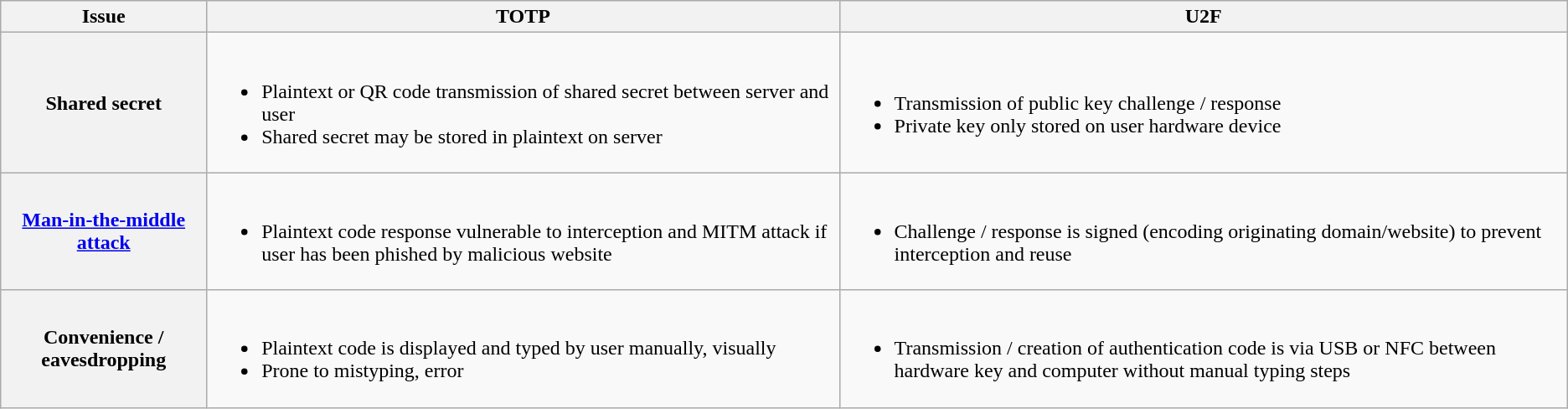<table class=wikitable>
<tr>
<th>Issue</th>
<th>TOTP</th>
<th>U2F</th>
</tr>
<tr>
<th>Shared secret</th>
<td><br><ul><li>Plaintext or QR code transmission of shared secret between server and user</li><li>Shared secret may be stored in plaintext on server</li></ul></td>
<td><br><ul><li>Transmission of public key challenge / response</li><li>Private key only stored on user hardware device</li></ul></td>
</tr>
<tr>
<th><a href='#'>Man-in-the-middle attack</a></th>
<td><br><ul><li>Plaintext code response vulnerable to interception and MITM attack if user has been phished by malicious website</li></ul></td>
<td><br><ul><li>Challenge / response is signed (encoding originating domain/website) to prevent interception and reuse</li></ul></td>
</tr>
<tr>
<th>Convenience / eavesdropping</th>
<td><br><ul><li>Plaintext code is displayed and typed by user manually, visually</li><li>Prone to mistyping, error</li></ul></td>
<td><br><ul><li>Transmission / creation of authentication code is via USB or NFC between hardware key and computer without manual typing steps</li></ul></td>
</tr>
</table>
